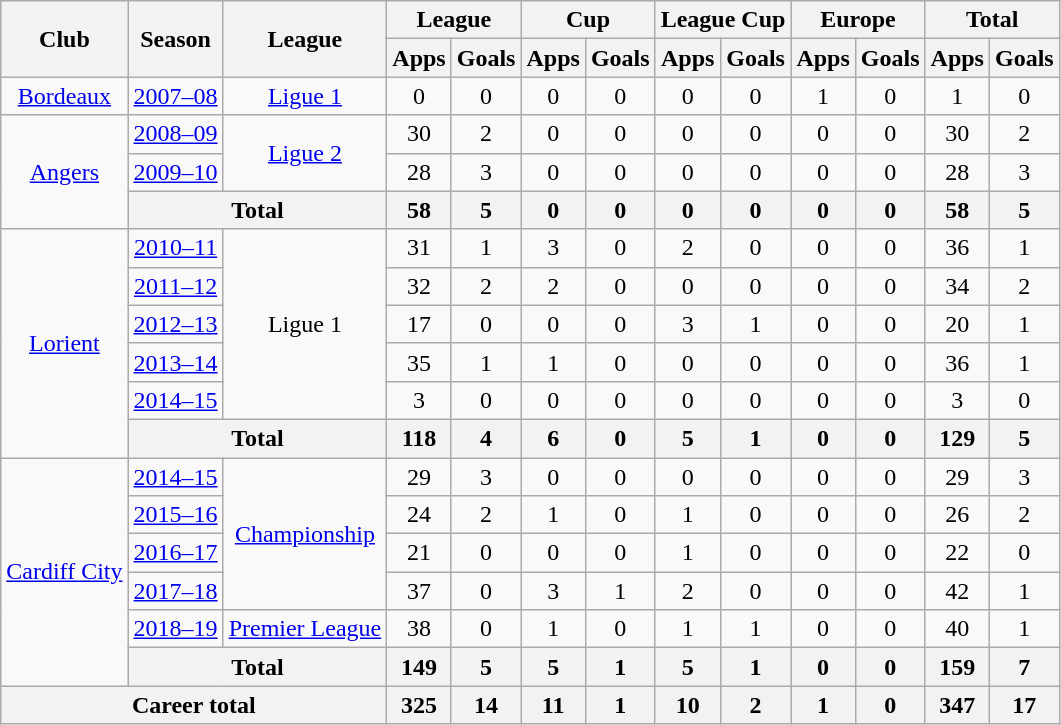<table class="wikitable" style="text-align:center">
<tr>
<th rowspan="2">Club</th>
<th rowspan="2">Season</th>
<th rowspan="2">League</th>
<th colspan="2">League</th>
<th colspan="2">Cup</th>
<th colspan="2">League Cup</th>
<th colspan="2">Europe</th>
<th colspan="2">Total</th>
</tr>
<tr>
<th>Apps</th>
<th>Goals</th>
<th>Apps</th>
<th>Goals</th>
<th>Apps</th>
<th>Goals</th>
<th>Apps</th>
<th>Goals</th>
<th>Apps</th>
<th>Goals</th>
</tr>
<tr>
<td><a href='#'>Bordeaux</a></td>
<td><a href='#'>2007–08</a></td>
<td><a href='#'>Ligue 1</a></td>
<td>0</td>
<td>0</td>
<td>0</td>
<td>0</td>
<td>0</td>
<td>0</td>
<td>1</td>
<td>0</td>
<td>1</td>
<td>0</td>
</tr>
<tr>
<td rowspan="3"><a href='#'>Angers</a></td>
<td><a href='#'>2008–09</a></td>
<td rowspan="2"><a href='#'>Ligue 2</a></td>
<td>30</td>
<td>2</td>
<td>0</td>
<td>0</td>
<td>0</td>
<td>0</td>
<td>0</td>
<td>0</td>
<td>30</td>
<td>2</td>
</tr>
<tr>
<td><a href='#'>2009–10</a></td>
<td>28</td>
<td>3</td>
<td>0</td>
<td>0</td>
<td>0</td>
<td>0</td>
<td>0</td>
<td>0</td>
<td>28</td>
<td>3</td>
</tr>
<tr>
<th colspan="2">Total</th>
<th>58</th>
<th>5</th>
<th>0</th>
<th>0</th>
<th>0</th>
<th>0</th>
<th>0</th>
<th>0</th>
<th>58</th>
<th>5</th>
</tr>
<tr>
<td rowspan="6"><a href='#'>Lorient</a></td>
<td><a href='#'>2010–11</a></td>
<td rowspan="5">Ligue 1</td>
<td>31</td>
<td>1</td>
<td>3</td>
<td>0</td>
<td>2</td>
<td>0</td>
<td>0</td>
<td>0</td>
<td>36</td>
<td>1</td>
</tr>
<tr>
<td><a href='#'>2011–12</a></td>
<td>32</td>
<td>2</td>
<td>2</td>
<td>0</td>
<td>0</td>
<td>0</td>
<td>0</td>
<td>0</td>
<td>34</td>
<td>2</td>
</tr>
<tr>
<td><a href='#'>2012–13</a></td>
<td>17</td>
<td>0</td>
<td>0</td>
<td>0</td>
<td>3</td>
<td>1</td>
<td>0</td>
<td>0</td>
<td>20</td>
<td>1</td>
</tr>
<tr>
<td><a href='#'>2013–14</a></td>
<td>35</td>
<td>1</td>
<td>1</td>
<td>0</td>
<td>0</td>
<td>0</td>
<td>0</td>
<td>0</td>
<td>36</td>
<td>1</td>
</tr>
<tr>
<td><a href='#'>2014–15</a></td>
<td>3</td>
<td>0</td>
<td>0</td>
<td>0</td>
<td>0</td>
<td>0</td>
<td>0</td>
<td>0</td>
<td>3</td>
<td>0</td>
</tr>
<tr>
<th colspan="2">Total</th>
<th>118</th>
<th>4</th>
<th>6</th>
<th>0</th>
<th>5</th>
<th>1</th>
<th>0</th>
<th>0</th>
<th>129</th>
<th>5</th>
</tr>
<tr>
<td rowspan="6"><a href='#'>Cardiff City</a></td>
<td><a href='#'>2014–15</a></td>
<td rowspan="4"><a href='#'>Championship</a></td>
<td>29</td>
<td>3</td>
<td>0</td>
<td>0</td>
<td>0</td>
<td>0</td>
<td>0</td>
<td>0</td>
<td>29</td>
<td>3</td>
</tr>
<tr>
<td><a href='#'>2015–16</a></td>
<td>24</td>
<td>2</td>
<td>1</td>
<td>0</td>
<td>1</td>
<td>0</td>
<td>0</td>
<td>0</td>
<td>26</td>
<td>2</td>
</tr>
<tr>
<td><a href='#'>2016–17</a></td>
<td>21</td>
<td>0</td>
<td>0</td>
<td>0</td>
<td>1</td>
<td>0</td>
<td>0</td>
<td>0</td>
<td>22</td>
<td>0</td>
</tr>
<tr>
<td><a href='#'>2017–18</a></td>
<td>37</td>
<td>0</td>
<td>3</td>
<td>1</td>
<td>2</td>
<td>0</td>
<td>0</td>
<td>0</td>
<td>42</td>
<td>1</td>
</tr>
<tr>
<td><a href='#'>2018–19</a></td>
<td><a href='#'>Premier League</a></td>
<td>38</td>
<td>0</td>
<td>1</td>
<td>0</td>
<td>1</td>
<td>1</td>
<td>0</td>
<td>0</td>
<td>40</td>
<td>1</td>
</tr>
<tr>
<th colspan="2">Total</th>
<th>149</th>
<th>5</th>
<th>5</th>
<th>1</th>
<th>5</th>
<th>1</th>
<th>0</th>
<th>0</th>
<th>159</th>
<th>7</th>
</tr>
<tr>
<th colspan="3">Career total</th>
<th>325</th>
<th>14</th>
<th>11</th>
<th>1</th>
<th>10</th>
<th>2</th>
<th>1</th>
<th>0</th>
<th>347</th>
<th>17</th>
</tr>
</table>
